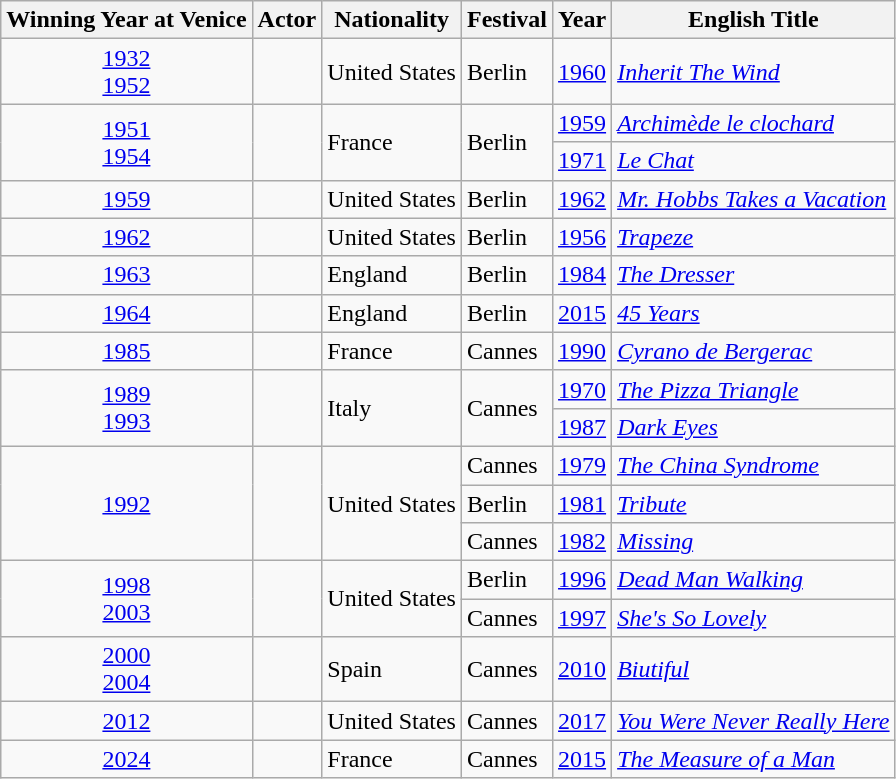<table class="wikitable sortable plainrowheaders">
<tr>
<th scope="col">Winning Year at Venice</th>
<th scope="col">Actor</th>
<th scope="col">Nationality</th>
<th scope="col">Festival</th>
<th scope="col">Year</th>
<th scope="col">English Title</th>
</tr>
<tr>
<td style="text-align:center;"><a href='#'>1932</a><br><a href='#'>1952</a></td>
<td></td>
<td>United States</td>
<td>Berlin</td>
<td style="text-align:center;"><a href='#'>1960</a></td>
<td><em><a href='#'>Inherit The Wind</a></em></td>
</tr>
<tr>
<td rowspan=2 style="text-align:center;"><a href='#'>1951</a><br><a href='#'>1954</a></td>
<td rowspan=2></td>
<td rowspan=2>France</td>
<td rowspan=2>Berlin</td>
<td style="text-align:center;"><a href='#'>1959</a></td>
<td><em><a href='#'>Archimède le clochard</a></em></td>
</tr>
<tr>
<td style="text-align:center;"><a href='#'>1971</a></td>
<td><em><a href='#'>Le Chat</a></em></td>
</tr>
<tr>
<td style="text-align:center;"><a href='#'>1959</a></td>
<td></td>
<td>United States</td>
<td>Berlin</td>
<td style="text-align:center;"><a href='#'>1962</a></td>
<td><em><a href='#'>Mr. Hobbs Takes a Vacation</a></em></td>
</tr>
<tr>
<td style="text-align:center;"><a href='#'>1962</a></td>
<td></td>
<td>United States</td>
<td>Berlin</td>
<td style="text-align:center;"><a href='#'>1956</a></td>
<td><em><a href='#'>Trapeze</a></em></td>
</tr>
<tr>
<td style="text-align:center;"><a href='#'>1963</a></td>
<td></td>
<td>England</td>
<td>Berlin</td>
<td style="text-align:center;"><a href='#'>1984</a></td>
<td><em><a href='#'>The Dresser</a></em></td>
</tr>
<tr>
<td style="text-align:center;"><a href='#'>1964</a></td>
<td></td>
<td>England</td>
<td>Berlin</td>
<td style="text-align:center;"><a href='#'>2015</a></td>
<td><em><a href='#'>45 Years</a></em></td>
</tr>
<tr>
<td style="text-align:center;"><a href='#'>1985</a></td>
<td></td>
<td>France</td>
<td>Cannes</td>
<td style="text-align:center;"><a href='#'>1990</a></td>
<td><em><a href='#'>Cyrano de Bergerac</a></em></td>
</tr>
<tr>
<td rowspan=2 style="text-align:center;"><a href='#'>1989</a><br><a href='#'>1993</a></td>
<td rowspan=2></td>
<td rowspan=2>Italy</td>
<td rowspan=2>Cannes</td>
<td style="text-align:center;"><a href='#'>1970</a></td>
<td><em><a href='#'>The Pizza Triangle</a></em></td>
</tr>
<tr>
<td style="text-align:center;"><a href='#'>1987</a></td>
<td><em><a href='#'>Dark Eyes</a></em></td>
</tr>
<tr>
<td rowspan="3" style="text-align:center;"><a href='#'>1992</a></td>
<td rowspan=3></td>
<td rowspan=3>United States</td>
<td>Cannes</td>
<td style="text-align:center;"><a href='#'>1979</a></td>
<td><em><a href='#'>The China Syndrome</a></em></td>
</tr>
<tr>
<td>Berlin</td>
<td style="text-align:center;"><a href='#'>1981</a></td>
<td><em><a href='#'>Tribute</a></em></td>
</tr>
<tr>
<td>Cannes</td>
<td style="text-align:center;"><a href='#'>1982</a></td>
<td><em><a href='#'>Missing</a></em></td>
</tr>
<tr>
<td rowspan=2 style="text-align:center;"><a href='#'>1998</a><br><a href='#'>2003</a></td>
<td rowspan=2></td>
<td rowspan=2>United States</td>
<td>Berlin</td>
<td style="text-align:center;"><a href='#'>1996</a></td>
<td><em><a href='#'>Dead Man Walking</a></em></td>
</tr>
<tr>
<td>Cannes</td>
<td style="text-align:center;"><a href='#'>1997</a></td>
<td><em><a href='#'>She's So Lovely</a></em></td>
</tr>
<tr>
<td style="text-align:center;"><a href='#'>2000</a><br><a href='#'>2004</a></td>
<td></td>
<td>Spain</td>
<td>Cannes</td>
<td style="text-align:center;"><a href='#'>2010</a></td>
<td><em><a href='#'>Biutiful</a></em></td>
</tr>
<tr>
<td style="text-align:center;"><a href='#'>2012</a></td>
<td></td>
<td>United States</td>
<td>Cannes</td>
<td style="text-align:center;"><a href='#'>2017</a></td>
<td><em><a href='#'>You Were Never Really Here</a></em></td>
</tr>
<tr>
<td style="text-align:center;"><a href='#'>2024</a></td>
<td></td>
<td>France</td>
<td>Cannes</td>
<td style="text-align:center;"><a href='#'>2015</a></td>
<td><em><a href='#'>The Measure of a Man</a></em></td>
</tr>
</table>
